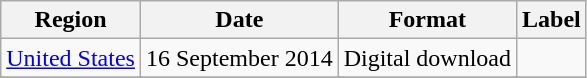<table class=wikitable>
<tr>
<th>Region</th>
<th>Date</th>
<th>Format</th>
<th>Label</th>
</tr>
<tr>
<td><a href='#'>United States</a></td>
<td>16 September 2014</td>
<td>Digital download</td>
<td></td>
</tr>
<tr>
</tr>
</table>
